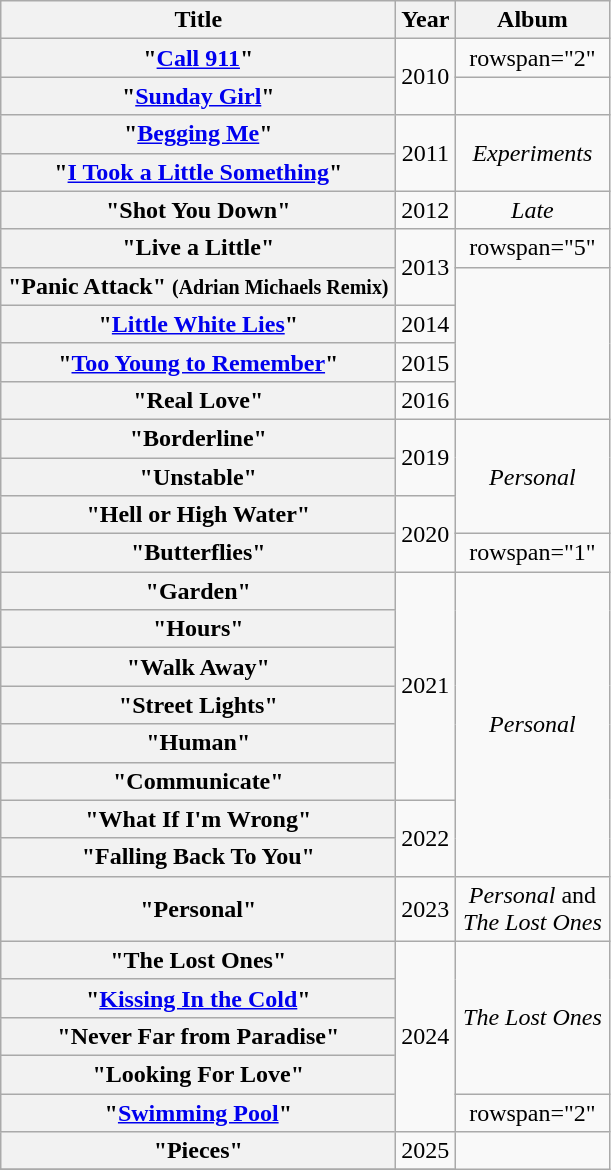<table class="wikitable plainrowheaders" style="text-align:center;">
<tr>
<th scope="col" style="width:16em;">Title</th>
<th scope="col">Year</th>
<th scope="col" style="width:6em;">Album</th>
</tr>
<tr>
<th scope="row">"<a href='#'>Call 911</a>"</th>
<td rowspan="2">2010</td>
<td>rowspan="2" </td>
</tr>
<tr>
<th scope="row">"<a href='#'>Sunday Girl</a>"</th>
</tr>
<tr>
<th scope="row">"<a href='#'>Begging Me</a>"</th>
<td rowspan="2">2011</td>
<td rowspan="2"><em>Experiments</em></td>
</tr>
<tr>
<th scope="row">"<a href='#'>I Took a Little Something</a>"</th>
</tr>
<tr>
<th scope="row">"Shot You Down"</th>
<td rowspan="1">2012</td>
<td rowspan="1"><em>Late</em></td>
</tr>
<tr>
<th scope="row">"Live a Little"</th>
<td rowspan="2">2013</td>
<td>rowspan="5" </td>
</tr>
<tr>
<th scope="row">"Panic Attack" <small>(Adrian Michaels Remix)</small></th>
</tr>
<tr>
<th scope="row">"<a href='#'>Little White Lies</a>"</th>
<td>2014</td>
</tr>
<tr>
<th scope="row">"<a href='#'>Too Young to Remember</a>"</th>
<td>2015</td>
</tr>
<tr>
<th scope="row">"Real Love"</th>
<td>2016</td>
</tr>
<tr>
<th scope="row">"Borderline"</th>
<td rowspan="2">2019</td>
<td rowspan="3"><em>Personal</em></td>
</tr>
<tr>
<th scope="row">"Unstable"</th>
</tr>
<tr>
<th scope="row">"Hell or High Water"</th>
<td rowspan="2">2020</td>
</tr>
<tr>
<th scope="row">"Butterflies"</th>
<td>rowspan="1" </td>
</tr>
<tr>
<th scope="row">"Garden"</th>
<td rowspan="6">2021</td>
<td rowspan="8"><em>Personal</em></td>
</tr>
<tr>
<th scope="row">"Hours"</th>
</tr>
<tr>
<th scope="row">"Walk Away"</th>
</tr>
<tr>
<th scope="row">"Street Lights"</th>
</tr>
<tr>
<th scope="row">"Human"</th>
</tr>
<tr>
<th scope="row">"Communicate"</th>
</tr>
<tr>
<th scope="row">"What If I'm Wrong"</th>
<td rowspan="2">2022</td>
</tr>
<tr>
<th scope="row">"Falling Back To You"</th>
</tr>
<tr>
<th scope="row">"Personal"</th>
<td>2023</td>
<td><em>Personal</em> and <em>The Lost Ones</em></td>
</tr>
<tr>
<th scope="row">"The Lost Ones"</th>
<td rowspan="5">2024</td>
<td rowspan="4"><em>The Lost Ones</em></td>
</tr>
<tr>
<th scope="row">"<a href='#'>Kissing In the Cold</a>"</th>
</tr>
<tr>
<th scope="row">"Never Far from Paradise"</th>
</tr>
<tr>
<th scope="row">"Looking For Love"</th>
</tr>
<tr>
<th scope="row">"<a href='#'>Swimming Pool</a>"</th>
<td>rowspan="2" </td>
</tr>
<tr>
<th scope="row">"Pieces"</th>
<td>2025</td>
</tr>
<tr>
</tr>
</table>
